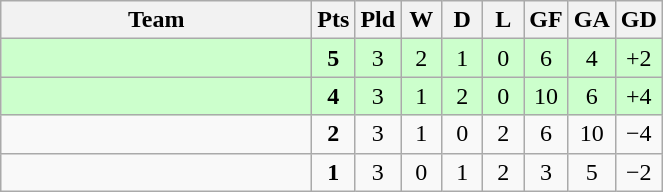<table class=wikitable style=text-align:center>
<tr>
<th width=200>Team</th>
<th width=20>Pts</th>
<th width=20>Pld</th>
<th width=20>W</th>
<th width=20>D</th>
<th width=20>L</th>
<th width=20>GF</th>
<th width=20>GA</th>
<th width=20>GD</th>
</tr>
<tr style="background:#ccffcc;">
<td align=left></td>
<td><strong>5</strong></td>
<td>3</td>
<td>2</td>
<td>1</td>
<td>0</td>
<td>6</td>
<td>4</td>
<td>+2</td>
</tr>
<tr style="background:#ccffcc;">
<td align=left></td>
<td><strong>4</strong></td>
<td>3</td>
<td>1</td>
<td>2</td>
<td>0</td>
<td>10</td>
<td>6</td>
<td>+4</td>
</tr>
<tr>
<td align=left></td>
<td><strong>2</strong></td>
<td>3</td>
<td>1</td>
<td>0</td>
<td>2</td>
<td>6</td>
<td>10</td>
<td>−4</td>
</tr>
<tr>
<td align=left></td>
<td><strong>1</strong></td>
<td>3</td>
<td>0</td>
<td>1</td>
<td>2</td>
<td>3</td>
<td>5</td>
<td>−2</td>
</tr>
</table>
